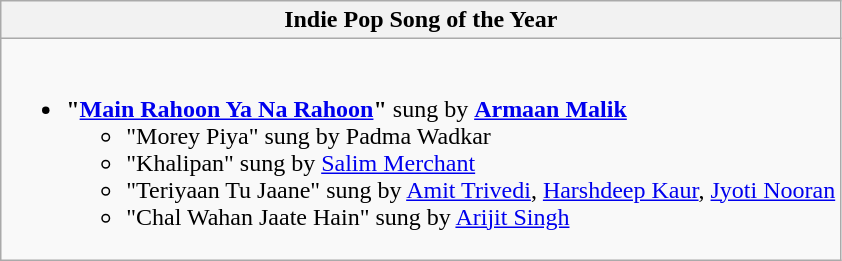<table class="wikitable">
<tr>
<th>Indie Pop Song of the Year</th>
</tr>
<tr>
<td valign="top"><br><ul><li><strong>"<a href='#'>Main Rahoon Ya Na Rahoon</a>"</strong> sung by <strong><a href='#'>Armaan Malik</a></strong><ul><li>"Morey Piya" sung by Padma Wadkar</li><li>"Khalipan" sung by <a href='#'>Salim Merchant</a></li><li>"Teriyaan Tu Jaane" sung by <a href='#'>Amit Trivedi</a>, <a href='#'>Harshdeep Kaur</a>, <a href='#'>Jyoti Nooran</a></li><li>"Chal Wahan Jaate Hain" sung by <a href='#'>Arijit Singh</a></li></ul></li></ul></td>
</tr>
</table>
